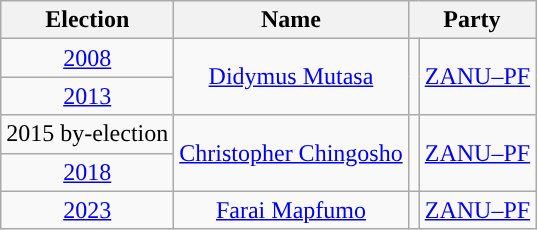<table class="wikitable" style="text-align:center">
<tr>
<th>Election</th>
<th>Name</th>
<th colspan="2">Party</th>
</tr>
<tr>
<td><a href='#'>2008</a></td>
<td rowspan="2"><a href='#'>Didymus Mutasa</a></td>
<td rowspan="2" style="background-color: "></td>
<td rowspan="2"><a href='#'>ZANU–PF</a></td>
</tr>
<tr>
<td><a href='#'>2013</a></td>
</tr>
<tr>
<td>2015 by-election</td>
<td rowspan="2"><a href='#'>Christopher Chingosho</a></td>
<td rowspan="2" style="background-color: "></td>
<td rowspan="2"><a href='#'>ZANU–PF</a></td>
</tr>
<tr>
<td><a href='#'>2018</a></td>
</tr>
<tr>
<td><a href='#'>2023</a></td>
<td><a href='#'>Farai Mapfumo</a></td>
<td style="background-color: "></td>
<td><a href='#'>ZANU–PF</a></td>
</tr>
</table>
